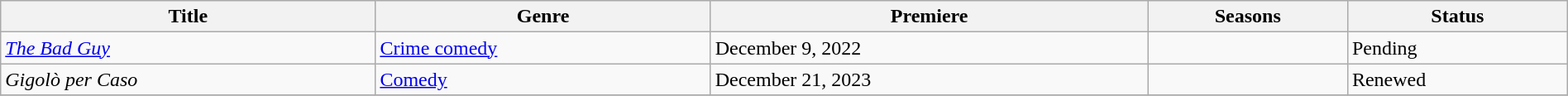<table class="wikitable sortable" style="width:100%;">
<tr>
<th>Title</th>
<th>Genre</th>
<th>Premiere</th>
<th>Seasons</th>
<th>Status</th>
</tr>
<tr>
<td><em><a href='#'>The Bad Guy</a></em></td>
<td><a href='#'>Crime comedy</a></td>
<td>December 9, 2022</td>
<td></td>
<td>Pending</td>
</tr>
<tr>
<td><em>Gigolò per Caso</em></td>
<td><a href='#'>Comedy</a></td>
<td>December 21, 2023</td>
<td></td>
<td>Renewed</td>
</tr>
<tr>
</tr>
</table>
